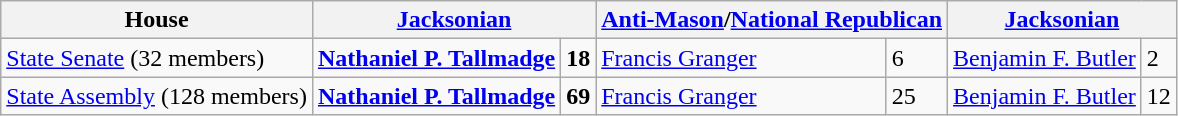<table class=wikitable>
<tr>
<th>House</th>
<th colspan=2><a href='#'>Jacksonian</a></th>
<th colspan=2><a href='#'>Anti-Mason</a>/<a href='#'>National Republican</a></th>
<th colspan=2><a href='#'>Jacksonian</a></th>
</tr>
<tr>
<td><a href='#'>State Senate</a> (32 members)</td>
<td><strong><a href='#'>Nathaniel P. Tallmadge</a></strong></td>
<td><strong>18</strong></td>
<td><a href='#'>Francis Granger</a></td>
<td>6</td>
<td><a href='#'>Benjamin F. Butler</a></td>
<td>2</td>
</tr>
<tr>
<td><a href='#'>State Assembly</a> (128 members)</td>
<td><strong><a href='#'>Nathaniel P. Tallmadge</a></strong></td>
<td><strong>69</strong></td>
<td><a href='#'>Francis Granger</a></td>
<td>25</td>
<td><a href='#'>Benjamin F. Butler</a></td>
<td>12</td>
</tr>
</table>
